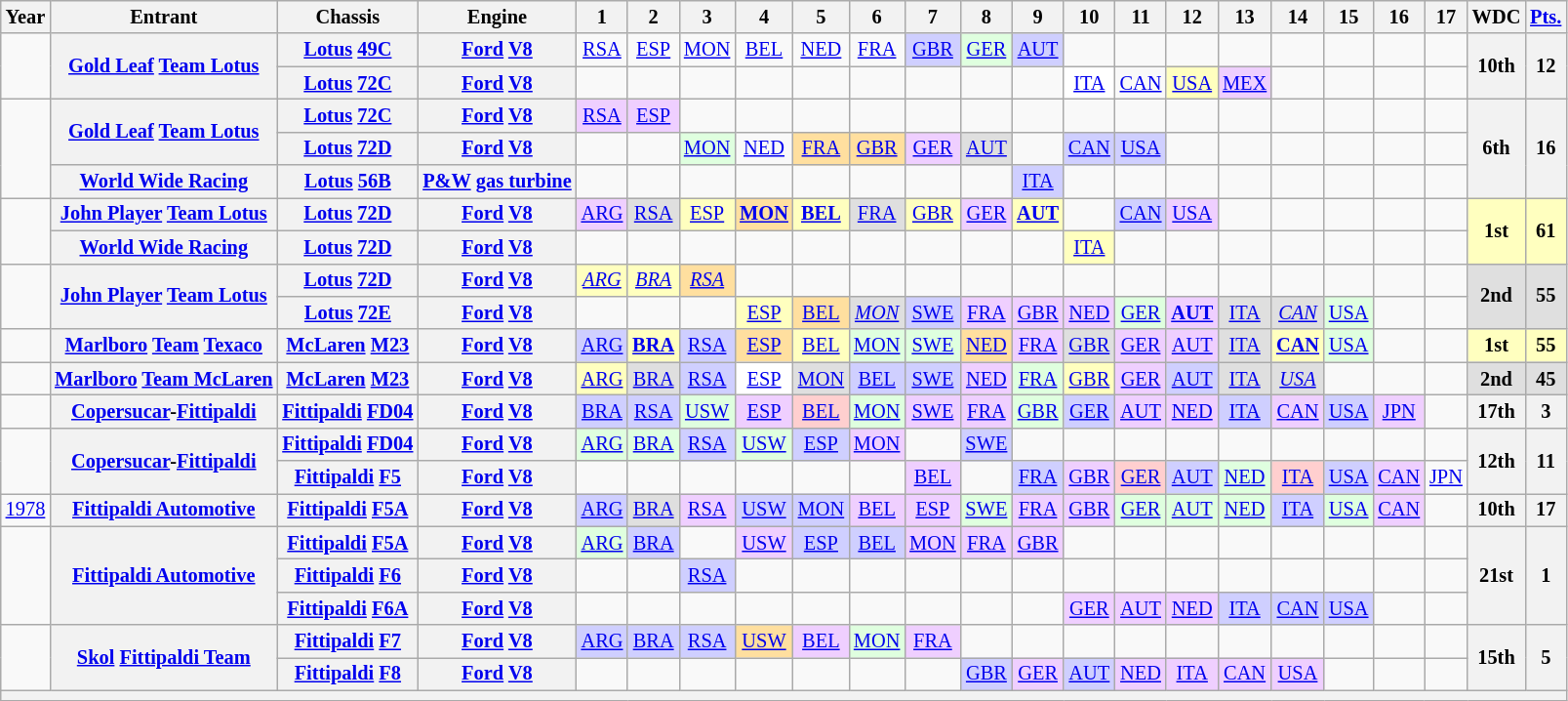<table class="wikitable" style="text-align:center; font-size:85%">
<tr>
<th>Year</th>
<th>Entrant</th>
<th>Chassis</th>
<th>Engine</th>
<th>1</th>
<th>2</th>
<th>3</th>
<th>4</th>
<th>5</th>
<th>6</th>
<th>7</th>
<th>8</th>
<th>9</th>
<th>10</th>
<th>11</th>
<th>12</th>
<th>13</th>
<th>14</th>
<th>15</th>
<th>16</th>
<th>17</th>
<th>WDC</th>
<th><a href='#'>Pts.</a></th>
</tr>
<tr>
<td rowspan=2></td>
<th rowspan=2 nowrap><a href='#'>Gold Leaf</a> <a href='#'>Team Lotus</a></th>
<th><a href='#'>Lotus</a> <a href='#'>49C</a></th>
<th><a href='#'>Ford</a> <a href='#'>V8</a></th>
<td><a href='#'>RSA</a><br></td>
<td><a href='#'>ESP</a><br></td>
<td><a href='#'>MON</a><br></td>
<td><a href='#'>BEL</a><br></td>
<td><a href='#'>NED</a><br></td>
<td><a href='#'>FRA</a><br></td>
<td style="background:#CFCFFF;"><a href='#'>GBR</a><br></td>
<td style="background:#DFFFDF;"><a href='#'>GER</a><br></td>
<td style="background:#CFCFFF;"><a href='#'>AUT</a><br></td>
<td></td>
<td></td>
<td></td>
<td></td>
<td></td>
<td></td>
<td></td>
<td></td>
<th rowspan=2>10th</th>
<th rowspan=2>12</th>
</tr>
<tr>
<th nowrap><a href='#'>Lotus</a> <a href='#'>72C</a></th>
<th nowrap><a href='#'>Ford</a> <a href='#'>V8</a></th>
<td></td>
<td></td>
<td></td>
<td></td>
<td></td>
<td></td>
<td></td>
<td></td>
<td></td>
<td style="background:#FFFFFF;"><a href='#'>ITA</a><br></td>
<td><a href='#'>CAN</a><br></td>
<td style="background:#FFFFBF;"><a href='#'>USA</a><br></td>
<td style="background:#EFCFFF;"><a href='#'>MEX</a><br></td>
<td></td>
<td></td>
<td></td>
<td></td>
</tr>
<tr>
<td rowspan=3></td>
<th rowspan=2 nowrap><a href='#'>Gold Leaf</a> <a href='#'>Team Lotus</a></th>
<th nowrap><a href='#'>Lotus</a> <a href='#'>72C</a></th>
<th nowrap><a href='#'>Ford</a> <a href='#'>V8</a></th>
<td style="background:#EFCFFF;"><a href='#'>RSA</a><br></td>
<td style="background:#EFCFFF;"><a href='#'>ESP</a><br></td>
<td></td>
<td></td>
<td></td>
<td></td>
<td></td>
<td></td>
<td></td>
<td></td>
<td></td>
<td></td>
<td></td>
<td></td>
<td></td>
<td></td>
<td></td>
<th rowspan=3>6th</th>
<th rowspan=3>16</th>
</tr>
<tr>
<th nowrap><a href='#'>Lotus</a> <a href='#'>72D</a></th>
<th nowrap><a href='#'>Ford</a> <a href='#'>V8</a></th>
<td></td>
<td></td>
<td style="background:#DFFFDF;"><a href='#'>MON</a><br></td>
<td><a href='#'>NED</a><br></td>
<td style="background:#FFDF9F;"><a href='#'>FRA</a><br></td>
<td style="background:#FFDF9F;"><a href='#'>GBR</a><br></td>
<td style="background:#EFCFFF;"><a href='#'>GER</a><br></td>
<td style="background:#DFDFDF;"><a href='#'>AUT</a><br></td>
<td></td>
<td style="background:#CFCFFF;"><a href='#'>CAN</a><br></td>
<td style="background:#CFCFFF;"><a href='#'>USA</a><br></td>
<td></td>
<td></td>
<td></td>
<td></td>
<td></td>
<td></td>
</tr>
<tr>
<th nowrap><a href='#'>World Wide Racing</a></th>
<th nowrap><a href='#'>Lotus</a> <a href='#'>56B</a></th>
<th nowrap><a href='#'>P&W</a> <a href='#'>gas turbine</a></th>
<td></td>
<td></td>
<td></td>
<td></td>
<td></td>
<td></td>
<td></td>
<td></td>
<td style="background:#CFCFFF;"><a href='#'>ITA</a><br></td>
<td></td>
<td></td>
<td></td>
<td></td>
<td></td>
<td></td>
<td></td>
<td></td>
</tr>
<tr>
<td rowspan=2></td>
<th nowrap><a href='#'>John Player</a> <a href='#'>Team Lotus</a></th>
<th nowrap><a href='#'>Lotus</a> <a href='#'>72D</a></th>
<th nowrap><a href='#'>Ford</a> <a href='#'>V8</a></th>
<td style="background:#EFCFFF;"><a href='#'>ARG</a><br></td>
<td style="background:#DFDFDF;"><a href='#'>RSA</a><br></td>
<td style="background:#FFFFBF;"><a href='#'>ESP</a><br></td>
<td style="background:#FFDF9F;"><strong><a href='#'>MON</a></strong><br></td>
<td style="background:#FFFFBF;"><strong><a href='#'>BEL</a></strong><br></td>
<td style="background:#DFDFDF;"><a href='#'>FRA</a><br></td>
<td style="background:#FFFFBF;"><a href='#'>GBR</a><br></td>
<td style="background:#EFCFFF;"><a href='#'>GER</a><br></td>
<td style="background:#FFFFBF;"><strong><a href='#'>AUT</a></strong><br></td>
<td></td>
<td style="background:#CFCFFF;"><a href='#'>CAN</a><br></td>
<td style="background:#EFCFFF;"><a href='#'>USA</a><br></td>
<td></td>
<td></td>
<td></td>
<td></td>
<td></td>
<td style="background:#FFFFBF;" rowspan=2><strong>1st</strong></td>
<td style="background:#FFFFBF;" rowspan=2><strong>61</strong></td>
</tr>
<tr>
<th nowrap><a href='#'>World Wide Racing</a></th>
<th nowrap><a href='#'>Lotus</a> <a href='#'>72D</a></th>
<th nowrap><a href='#'>Ford</a> <a href='#'>V8</a></th>
<td></td>
<td></td>
<td></td>
<td></td>
<td></td>
<td></td>
<td></td>
<td></td>
<td></td>
<td style="background:#FFFFBF;"><a href='#'>ITA</a><br></td>
<td></td>
<td></td>
<td></td>
<td></td>
<td></td>
<td></td>
<td></td>
</tr>
<tr>
<td rowspan=2></td>
<th rowspan=2 nowrap><a href='#'>John Player</a> <a href='#'>Team Lotus</a></th>
<th nowrap><a href='#'>Lotus</a> <a href='#'>72D</a></th>
<th nowrap><a href='#'>Ford</a> <a href='#'>V8</a></th>
<td style="background:#FFFFBF;"><em><a href='#'>ARG</a></em><br></td>
<td style="background:#FFFFBF;"><em><a href='#'>BRA</a></em><br></td>
<td style="background:#FFDF9F;"><em><a href='#'>RSA</a></em><br></td>
<td></td>
<td></td>
<td></td>
<td></td>
<td></td>
<td></td>
<td></td>
<td></td>
<td></td>
<td></td>
<td></td>
<td></td>
<td></td>
<td></td>
<td style="background:#DFDFDF;" rowspan=2><strong>2nd</strong></td>
<td style="background:#DFDFDF;" rowspan=2><strong>55</strong></td>
</tr>
<tr>
<th nowrap><a href='#'>Lotus</a> <a href='#'>72E</a></th>
<th nowrap><a href='#'>Ford</a> <a href='#'>V8</a></th>
<td></td>
<td></td>
<td></td>
<td style="background:#FFFFBF;"><a href='#'>ESP</a><br></td>
<td style="background:#FFDF9F;"><a href='#'>BEL</a><br></td>
<td style="background:#DFDFDF;"><em><a href='#'>MON</a></em><br></td>
<td style="background:#CFCFFF;"><a href='#'>SWE</a><br></td>
<td style="background:#EFCFFF;"><a href='#'>FRA</a><br></td>
<td style="background:#EFCFFF;"><a href='#'>GBR</a><br></td>
<td style="background:#EFCFFF;"><a href='#'>NED</a><br></td>
<td style="background:#DFFFDF;"><a href='#'>GER</a><br></td>
<td style="background:#EFCFFF;"><strong><a href='#'>AUT</a></strong><br></td>
<td style="background:#DFDFDF;"><a href='#'>ITA</a><br></td>
<td style="background:#DFDFDF;"><em><a href='#'>CAN</a></em><br></td>
<td style="background:#DFFFDF;"><a href='#'>USA</a><br></td>
<td></td>
<td></td>
</tr>
<tr>
<td></td>
<th nowrap><a href='#'>Marlboro</a> <a href='#'>Team</a> <a href='#'>Texaco</a></th>
<th nowrap><a href='#'>McLaren</a> <a href='#'>M23</a></th>
<th nowrap><a href='#'>Ford</a> <a href='#'>V8</a></th>
<td style="background:#CFCFFF;"><a href='#'>ARG</a><br></td>
<td style="background:#FFFFBF;"><strong><a href='#'>BRA</a></strong><br></td>
<td style="background:#CFCFFF;"><a href='#'>RSA</a><br></td>
<td style="background:#FFDF9F;"><a href='#'>ESP</a><br></td>
<td style="background:#FFFFBF;"><a href='#'>BEL</a><br></td>
<td style="background:#DFFFDF;"><a href='#'>MON</a><br></td>
<td style="background:#DFFFDF;"><a href='#'>SWE</a><br></td>
<td style="background:#FFDF9F;"><a href='#'>NED</a><br></td>
<td style="background:#EFCFFF;"><a href='#'>FRA</a><br></td>
<td style="background:#DFDFDF;"><a href='#'>GBR</a><br></td>
<td style="background:#EFCFFF;"><a href='#'>GER</a><br></td>
<td style="background:#EFCFFF;"><a href='#'>AUT</a><br></td>
<td style="background:#DFDFDF;"><a href='#'>ITA</a><br></td>
<td style="background:#FFFFBF;"><strong><a href='#'>CAN</a></strong><br></td>
<td style="background:#DFFFDF;"><a href='#'>USA</a><br></td>
<td></td>
<td></td>
<td style="background:#FFFFBF;"><strong>1st</strong></td>
<td style="background:#FFFFBF;"><strong>55</strong></td>
</tr>
<tr>
<td></td>
<th nowrap><a href='#'>Marlboro</a> <a href='#'>Team McLaren</a></th>
<th nowrap><a href='#'>McLaren</a> <a href='#'>M23</a></th>
<th nowrap><a href='#'>Ford</a> <a href='#'>V8</a></th>
<td style="background:#FFFFBF;"><a href='#'>ARG</a><br></td>
<td style="background:#DFDFDF;"><a href='#'>BRA</a><br></td>
<td style="background:#CFCFFF;"><a href='#'>RSA</a><br></td>
<td style="background:#FFFFFF;"><a href='#'>ESP</a><br></td>
<td style="background:#DFDFDF;"><a href='#'>MON</a><br></td>
<td style="background:#CFCFFF;"><a href='#'>BEL</a><br></td>
<td style="background:#CFCFFF;"><a href='#'>SWE</a><br></td>
<td style="background:#EFCFFF;"><a href='#'>NED</a><br></td>
<td style="background:#DFFFDF;"><a href='#'>FRA</a><br></td>
<td style="background:#FFFFBF;"><a href='#'>GBR</a><br></td>
<td style="background:#EFCFFF;"><a href='#'>GER</a><br></td>
<td style="background:#CFCFFF;"><a href='#'>AUT</a><br></td>
<td style="background:#DFDFDF;"><a href='#'>ITA</a><br></td>
<td style="background:#DFDFDF;"><em><a href='#'>USA</a></em><br></td>
<td></td>
<td></td>
<td></td>
<td style="background:#DFDFDF;"><strong>2nd</strong></td>
<td style="background:#DFDFDF;"><strong>45</strong></td>
</tr>
<tr>
<td></td>
<th nowrap><a href='#'>Copersucar</a>-<a href='#'>Fittipaldi</a></th>
<th nowrap><a href='#'>Fittipaldi</a> <a href='#'>FD04</a></th>
<th nowrap><a href='#'>Ford</a> <a href='#'>V8</a></th>
<td style="background:#CFCFFF;"><a href='#'>BRA</a><br></td>
<td style="background:#CFCFFF;"><a href='#'>RSA</a><br></td>
<td style="background:#DFFFDF;"><a href='#'>USW</a><br></td>
<td style="background:#EFCFFF;"><a href='#'>ESP</a><br></td>
<td style="background:#FFCFCF;"><a href='#'>BEL</a><br></td>
<td style="background:#DFFFDF;"><a href='#'>MON</a><br></td>
<td style="background:#EFCFFF;"><a href='#'>SWE</a><br></td>
<td style="background:#EFCFFF;"><a href='#'>FRA</a><br></td>
<td style="background:#DFFFDF;"><a href='#'>GBR</a><br></td>
<td style="background:#CFCFFF;"><a href='#'>GER</a><br></td>
<td style="background:#EFCFFF;"><a href='#'>AUT</a><br></td>
<td style="background:#EFCFFF;"><a href='#'>NED</a><br></td>
<td style="background:#CFCFFF;"><a href='#'>ITA</a><br></td>
<td style="background:#EFCFFF;"><a href='#'>CAN</a><br></td>
<td style="background:#CFCFFF;"><a href='#'>USA</a><br></td>
<td style="background:#EFCFFF;"><a href='#'>JPN</a><br></td>
<td></td>
<th>17th</th>
<th>3</th>
</tr>
<tr>
<td rowspan=2></td>
<th rowspan=2 nowrap><a href='#'>Copersucar</a>-<a href='#'>Fittipaldi</a></th>
<th nowrap><a href='#'>Fittipaldi</a> <a href='#'>FD04</a></th>
<th nowrap><a href='#'>Ford</a> <a href='#'>V8</a></th>
<td style="background:#DFFFDF;"><a href='#'>ARG</a><br></td>
<td style="background:#DFFFDF;"><a href='#'>BRA</a><br></td>
<td style="background:#CFCFFF;"><a href='#'>RSA</a><br></td>
<td style="background:#DFFFDF;"><a href='#'>USW</a><br></td>
<td style="background:#CFCFFF;"><a href='#'>ESP</a><br></td>
<td style="background:#EFCFFF;"><a href='#'>MON</a><br></td>
<td></td>
<td style="background:#CFCFFF;"><a href='#'>SWE</a><br></td>
<td></td>
<td></td>
<td></td>
<td></td>
<td></td>
<td></td>
<td></td>
<td></td>
<td></td>
<th rowspan=2>12th</th>
<th rowspan=2>11</th>
</tr>
<tr>
<th nowrap><a href='#'>Fittipaldi</a> <a href='#'>F5</a></th>
<th nowrap><a href='#'>Ford</a> <a href='#'>V8</a></th>
<td></td>
<td></td>
<td></td>
<td></td>
<td></td>
<td></td>
<td style="background:#EFCFFF;"><a href='#'>BEL</a><br></td>
<td></td>
<td style="background:#CFCFFF;"><a href='#'>FRA</a><br></td>
<td style="background:#EFCFFF;"><a href='#'>GBR</a><br></td>
<td style="background:#FFCFCF;"><a href='#'>GER</a><br></td>
<td style="background:#CFCFFF;"><a href='#'>AUT</a><br></td>
<td style="background:#DFFFDF;"><a href='#'>NED</a><br></td>
<td style="background:#FFCFCF;"><a href='#'>ITA</a><br></td>
<td style="background:#CFCFFF;"><a href='#'>USA</a><br></td>
<td style="background:#EFCFFF;"><a href='#'>CAN</a><br></td>
<td><a href='#'>JPN</a><br></td>
</tr>
<tr>
<td><a href='#'>1978</a></td>
<th nowrap><a href='#'>Fittipaldi Automotive</a></th>
<th nowrap><a href='#'>Fittipaldi</a> <a href='#'>F5A</a></th>
<th nowrap><a href='#'>Ford</a> <a href='#'>V8</a></th>
<td style="background:#CFCFFF;"><a href='#'>ARG</a><br></td>
<td style="background:#DFDFDF;"><a href='#'>BRA</a><br></td>
<td style="background:#EFCFFF;"><a href='#'>RSA</a><br></td>
<td style="background:#CFCFFF;"><a href='#'>USW</a><br></td>
<td style="background:#CFCFFF;"><a href='#'>MON</a><br></td>
<td style="background:#EFCFFF;"><a href='#'>BEL</a><br></td>
<td style="background:#EFCFFF;"><a href='#'>ESP</a><br></td>
<td style="background:#DFFFDF;"><a href='#'>SWE</a><br></td>
<td style="background:#EFCFFF;"><a href='#'>FRA</a><br></td>
<td style="background:#EFCFFF;"><a href='#'>GBR</a><br></td>
<td style="background:#DFFFDF;"><a href='#'>GER</a><br></td>
<td style="background:#DFFFDF;"><a href='#'>AUT</a><br></td>
<td style="background:#DFFFDF;"><a href='#'>NED</a><br></td>
<td style="background:#CFCFFF;"><a href='#'>ITA</a><br></td>
<td style="background:#DFFFDF;"><a href='#'>USA</a><br></td>
<td style="background:#EFCFFF;"><a href='#'>CAN</a><br></td>
<td></td>
<th>10th</th>
<th>17</th>
</tr>
<tr>
<td rowspan=3></td>
<th rowspan=3 nowrap><a href='#'>Fittipaldi Automotive</a></th>
<th nowrap><a href='#'>Fittipaldi</a> <a href='#'>F5A</a></th>
<th nowrap><a href='#'>Ford</a> <a href='#'>V8</a></th>
<td style="background:#DFFFDF;"><a href='#'>ARG</a><br></td>
<td style="background:#CFCFFF;"><a href='#'>BRA</a><br></td>
<td></td>
<td style="background:#EFCFFF;"><a href='#'>USW</a><br></td>
<td style="background:#CFCFFF;"><a href='#'>ESP</a><br></td>
<td style="background:#CFCFFF;"><a href='#'>BEL</a><br></td>
<td style="background:#EFCFFF;"><a href='#'>MON</a><br></td>
<td style="background:#EFCFFF;"><a href='#'>FRA</a><br></td>
<td style="background:#EFCFFF;"><a href='#'>GBR</a><br></td>
<td></td>
<td></td>
<td></td>
<td></td>
<td></td>
<td></td>
<td></td>
<td></td>
<th rowspan=3>21st</th>
<th rowspan=3>1</th>
</tr>
<tr>
<th nowrap><a href='#'>Fittipaldi</a> <a href='#'>F6</a></th>
<th nowrap><a href='#'>Ford</a> <a href='#'>V8</a></th>
<td></td>
<td></td>
<td style="background:#CFCFFF;"><a href='#'>RSA</a><br></td>
<td></td>
<td></td>
<td></td>
<td></td>
<td></td>
<td></td>
<td></td>
<td></td>
<td></td>
<td></td>
<td></td>
<td></td>
<td></td>
<td></td>
</tr>
<tr>
<th nowrap><a href='#'>Fittipaldi</a> <a href='#'>F6A</a></th>
<th nowrap><a href='#'>Ford</a> <a href='#'>V8</a></th>
<td></td>
<td></td>
<td></td>
<td></td>
<td></td>
<td></td>
<td></td>
<td></td>
<td></td>
<td style="background:#EFCFFF;"><a href='#'>GER</a><br></td>
<td style="background:#EFCFFF;"><a href='#'>AUT</a><br></td>
<td style="background:#EFCFFF;"><a href='#'>NED</a><br></td>
<td style="background:#CFCFFF;"><a href='#'>ITA</a><br></td>
<td style="background:#CFCFFF;"><a href='#'>CAN</a><br></td>
<td style="background:#CFCFFF;"><a href='#'>USA</a><br></td>
<td></td>
<td></td>
</tr>
<tr>
<td rowspan=2></td>
<th rowspan=2 nowrap><a href='#'>Skol</a> <a href='#'>Fittipaldi Team</a></th>
<th nowrap><a href='#'>Fittipaldi</a> <a href='#'>F7</a></th>
<th nowrap><a href='#'>Ford</a> <a href='#'>V8</a></th>
<td style="background:#CFCFFF;"><a href='#'>ARG</a><br></td>
<td style="background:#CFCFFF;"><a href='#'>BRA</a><br></td>
<td style="background:#CFCFFF;"><a href='#'>RSA</a><br></td>
<td style="background:#FFDF9F;"><a href='#'>USW</a><br></td>
<td style="background:#EFCFFF;"><a href='#'>BEL</a><br></td>
<td style="background:#DFFFDF;"><a href='#'>MON</a><br></td>
<td style="background:#EFCFFF;"><a href='#'>FRA</a><br></td>
<td></td>
<td></td>
<td></td>
<td></td>
<td></td>
<td></td>
<td></td>
<td></td>
<td></td>
<td></td>
<th rowspan=2>15th</th>
<th rowspan=2>5</th>
</tr>
<tr>
<th nowrap><a href='#'>Fittipaldi</a> <a href='#'>F8</a></th>
<th nowrap><a href='#'>Ford</a> <a href='#'>V8</a></th>
<td></td>
<td></td>
<td></td>
<td></td>
<td></td>
<td></td>
<td></td>
<td style="background:#CFCFFF;"><a href='#'>GBR</a><br></td>
<td style="background:#EFCFFF;"><a href='#'>GER</a><br></td>
<td style="background:#CFCFFF;"><a href='#'>AUT</a><br></td>
<td style="background:#EFCFFF;"><a href='#'>NED</a><br></td>
<td style="background:#EFCFFF;"><a href='#'>ITA</a><br></td>
<td style="background:#EFCFFF;"><a href='#'>CAN</a><br></td>
<td style="background:#EFCFFF;"><a href='#'>USA</a><br></td>
<td></td>
<td></td>
<td></td>
</tr>
<tr>
<th colspan="23"></th>
</tr>
</table>
